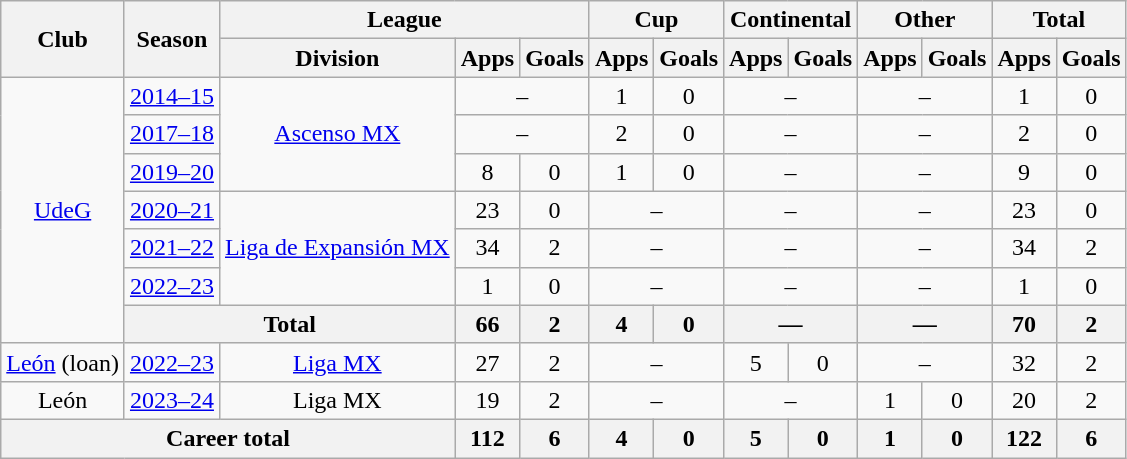<table class="wikitable" style="text-align: center">
<tr>
<th rowspan="2">Club</th>
<th rowspan="2">Season</th>
<th colspan="3">League</th>
<th colspan="2">Cup</th>
<th colspan="2">Continental</th>
<th colspan="2">Other</th>
<th colspan="2">Total</th>
</tr>
<tr>
<th>Division</th>
<th>Apps</th>
<th>Goals</th>
<th>Apps</th>
<th>Goals</th>
<th>Apps</th>
<th>Goals</th>
<th>Apps</th>
<th>Goals</th>
<th>Apps</th>
<th>Goals</th>
</tr>
<tr>
<td rowspan="7"><a href='#'>UdeG</a></td>
<td><a href='#'>2014–15</a></td>
<td rowspan="3"><a href='#'>Ascenso MX</a></td>
<td colspan="2">–</td>
<td>1</td>
<td>0</td>
<td colspan="2">–</td>
<td colspan="2">–</td>
<td>1</td>
<td>0</td>
</tr>
<tr>
<td><a href='#'>2017–18</a></td>
<td colspan="2">–</td>
<td>2</td>
<td>0</td>
<td colspan="2">–</td>
<td colspan="2">–</td>
<td>2</td>
<td>0</td>
</tr>
<tr>
<td><a href='#'>2019–20</a></td>
<td>8</td>
<td>0</td>
<td>1</td>
<td>0</td>
<td colspan="2">–</td>
<td colspan="2">–</td>
<td>9</td>
<td>0</td>
</tr>
<tr>
<td><a href='#'>2020–21</a></td>
<td rowspan="3"><a href='#'>Liga de Expansión MX</a></td>
<td>23</td>
<td>0</td>
<td colspan="2">–</td>
<td colspan="2">–</td>
<td colspan="2">–</td>
<td>23</td>
<td>0</td>
</tr>
<tr>
<td><a href='#'>2021–22</a></td>
<td>34</td>
<td>2</td>
<td colspan="2">–</td>
<td colspan="2">–</td>
<td colspan="2">–</td>
<td>34</td>
<td>2</td>
</tr>
<tr>
<td><a href='#'>2022–23</a></td>
<td>1</td>
<td>0</td>
<td colspan="2">–</td>
<td colspan="2">–</td>
<td colspan="2">–</td>
<td>1</td>
<td>0</td>
</tr>
<tr>
<th colspan="2">Total</th>
<th>66</th>
<th>2</th>
<th>4</th>
<th>0</th>
<th colspan="2">—</th>
<th colspan="2">—</th>
<th>70</th>
<th>2</th>
</tr>
<tr>
<td><a href='#'>León</a> (loan)</td>
<td><a href='#'>2022–23</a></td>
<td><a href='#'>Liga MX</a></td>
<td>27</td>
<td>2</td>
<td colspan="2">–</td>
<td>5</td>
<td>0</td>
<td colspan="2">–</td>
<td>32</td>
<td>2</td>
</tr>
<tr>
<td rowspan="1">León</td>
<td><a href='#'>2023–24</a></td>
<td rowspan="1">Liga MX</td>
<td>19</td>
<td>2</td>
<td colspan="2">–</td>
<td colspan="2">–</td>
<td>1</td>
<td>0</td>
<td>20</td>
<td>2</td>
</tr>
<tr>
<th colspan="3"><strong>Career total</strong></th>
<th>112</th>
<th>6</th>
<th>4</th>
<th>0</th>
<th>5</th>
<th>0</th>
<th>1</th>
<th>0</th>
<th>122</th>
<th>6</th>
</tr>
</table>
